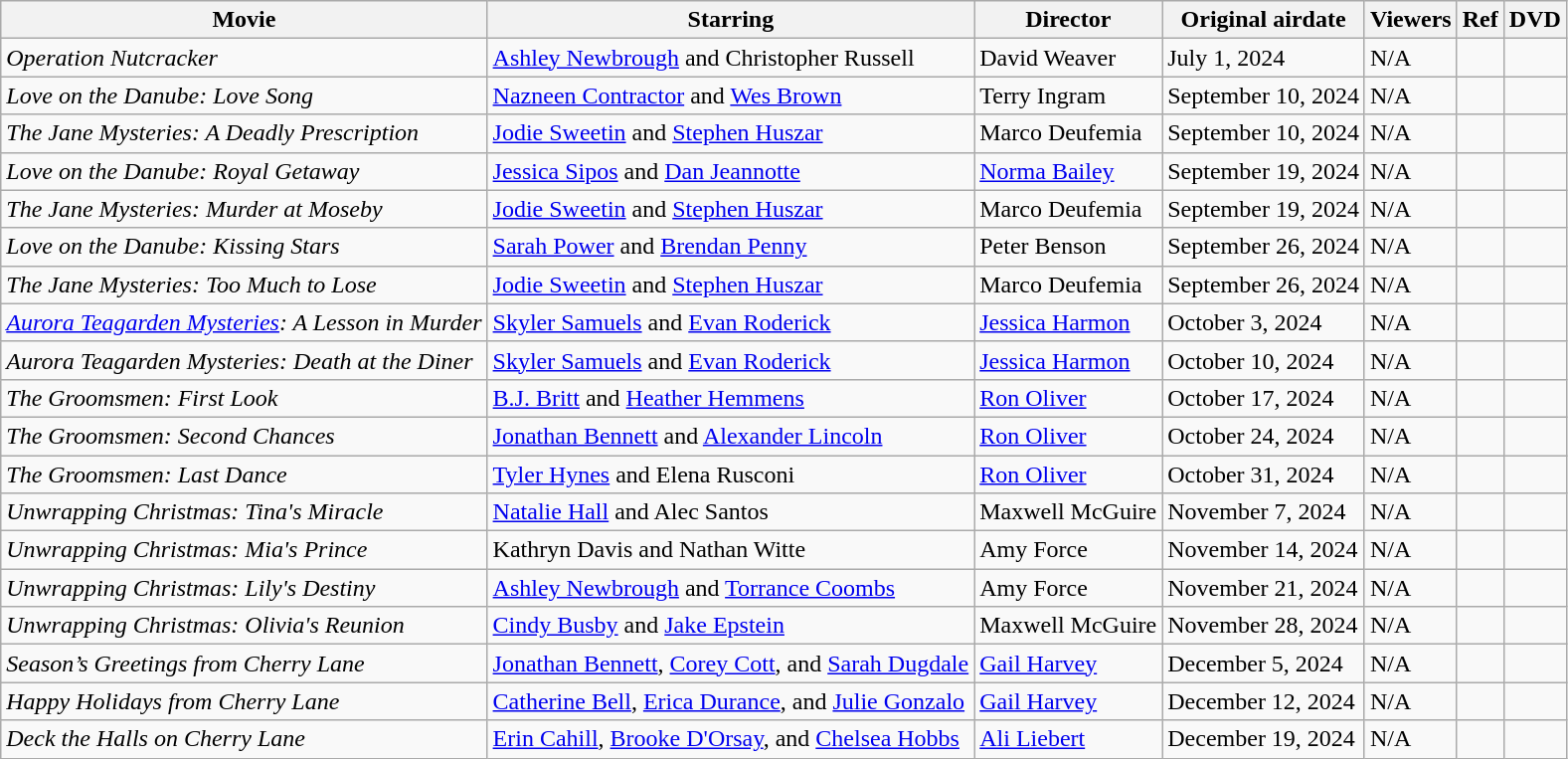<table class="wikitable sortable">
<tr>
<th scope="col" class="unsortable">Movie</th>
<th scope="col" class="unsortable">Starring</th>
<th scope="col" class="unsortable">Director</th>
<th scope="col" class="unsortable">Original airdate</th>
<th scope="col">Viewers</th>
<th scope="col" class="unsortable">Ref</th>
<th scope="col" class="unsortable">DVD</th>
</tr>
<tr>
<td><em>Operation Nutcracker</em></td>
<td><a href='#'>Ashley Newbrough</a> and Christopher Russell</td>
<td>David Weaver</td>
<td>July 1, 2024</td>
<td>N/A</td>
<td></td>
<td></td>
</tr>
<tr>
<td><em>Love on the Danube: Love Song</em></td>
<td><a href='#'>Nazneen Contractor</a> and <a href='#'>Wes Brown</a></td>
<td>Terry Ingram</td>
<td>September 10, 2024</td>
<td>N/A</td>
<td></td>
<td></td>
</tr>
<tr>
<td><em>The Jane Mysteries: A Deadly Prescription</em></td>
<td><a href='#'>Jodie Sweetin</a> and <a href='#'>Stephen Huszar</a></td>
<td>Marco Deufemia</td>
<td>September 10, 2024</td>
<td>N/A</td>
<td></td>
<td></td>
</tr>
<tr>
<td><em>Love on the Danube: Royal Getaway</em></td>
<td><a href='#'>Jessica Sipos</a> and <a href='#'>Dan Jeannotte</a></td>
<td><a href='#'>Norma Bailey</a></td>
<td>September 19, 2024</td>
<td>N/A</td>
<td></td>
<td></td>
</tr>
<tr>
<td><em>The Jane Mysteries: Murder at Moseby</em></td>
<td><a href='#'>Jodie Sweetin</a> and <a href='#'>Stephen Huszar</a></td>
<td>Marco Deufemia</td>
<td>September 19, 2024</td>
<td>N/A</td>
<td></td>
<td></td>
</tr>
<tr>
<td><em>Love on the Danube: Kissing Stars</em></td>
<td><a href='#'>Sarah Power</a> and <a href='#'>Brendan Penny</a></td>
<td>Peter Benson</td>
<td>September 26, 2024</td>
<td>N/A</td>
<td></td>
<td></td>
</tr>
<tr>
<td><em>The Jane Mysteries: Too Much to Lose</em></td>
<td><a href='#'>Jodie Sweetin</a> and <a href='#'>Stephen Huszar</a></td>
<td>Marco Deufemia</td>
<td>September 26, 2024</td>
<td>N/A</td>
<td></td>
<td></td>
</tr>
<tr>
<td><em><a href='#'>Aurora Teagarden Mysteries</a>: A Lesson in Murder</em></td>
<td><a href='#'>Skyler Samuels</a> and <a href='#'>Evan Roderick</a></td>
<td><a href='#'>Jessica Harmon</a></td>
<td>October 3, 2024</td>
<td>N/A</td>
<td></td>
<td></td>
</tr>
<tr>
<td><em>Aurora Teagarden Mysteries: Death at the Diner</em></td>
<td><a href='#'>Skyler Samuels</a> and <a href='#'>Evan Roderick</a></td>
<td><a href='#'>Jessica Harmon</a></td>
<td>October 10, 2024</td>
<td>N/A</td>
<td></td>
<td></td>
</tr>
<tr>
<td><em>The Groomsmen: First Look</em></td>
<td><a href='#'>B.J. Britt</a> and <a href='#'>Heather Hemmens</a></td>
<td><a href='#'>Ron Oliver</a></td>
<td>October 17, 2024</td>
<td>N/A</td>
<td></td>
<td></td>
</tr>
<tr>
<td><em>The Groomsmen: Second Chances</em></td>
<td><a href='#'>Jonathan Bennett</a> and <a href='#'>Alexander Lincoln</a></td>
<td><a href='#'>Ron Oliver</a></td>
<td>October 24, 2024</td>
<td>N/A</td>
<td></td>
<td></td>
</tr>
<tr>
<td><em>The Groomsmen: Last Dance</em></td>
<td><a href='#'>Tyler Hynes</a> and Elena Rusconi</td>
<td><a href='#'>Ron Oliver</a></td>
<td>October 31, 2024</td>
<td>N/A</td>
<td></td>
<td></td>
</tr>
<tr>
<td><em>Unwrapping Christmas: Tina's Miracle</em></td>
<td><a href='#'>Natalie Hall</a> and Alec Santos</td>
<td>Maxwell McGuire</td>
<td>November 7, 2024</td>
<td>N/A</td>
<td></td>
<td></td>
</tr>
<tr>
<td><em>Unwrapping Christmas: Mia's Prince</em></td>
<td>Kathryn Davis and Nathan Witte</td>
<td>Amy Force</td>
<td>November 14, 2024</td>
<td>N/A</td>
<td></td>
<td></td>
</tr>
<tr>
<td><em>Unwrapping Christmas: Lily's Destiny</em></td>
<td><a href='#'>Ashley Newbrough</a> and <a href='#'>Torrance Coombs</a></td>
<td>Amy Force</td>
<td>November 21, 2024</td>
<td>N/A</td>
<td></td>
<td></td>
</tr>
<tr>
<td><em>Unwrapping Christmas: Olivia's Reunion</em></td>
<td><a href='#'>Cindy Busby</a> and <a href='#'>Jake Epstein</a></td>
<td>Maxwell McGuire</td>
<td>November 28, 2024</td>
<td>N/A</td>
<td></td>
<td></td>
</tr>
<tr>
<td><em>Season’s Greetings from Cherry Lane</em></td>
<td><a href='#'>Jonathan Bennett</a>, <a href='#'>Corey Cott</a>, and <a href='#'>Sarah Dugdale</a></td>
<td><a href='#'>Gail Harvey</a></td>
<td>December 5, 2024</td>
<td>N/A</td>
<td></td>
<td></td>
</tr>
<tr>
<td><em>Happy Holidays from Cherry Lane</em></td>
<td><a href='#'>Catherine Bell</a>, <a href='#'>Erica Durance</a>, and <a href='#'>Julie Gonzalo</a></td>
<td><a href='#'>Gail Harvey</a></td>
<td>December 12, 2024</td>
<td>N/A</td>
<td></td>
<td></td>
</tr>
<tr>
<td><em>Deck the Halls on Cherry Lane</em></td>
<td><a href='#'>Erin Cahill</a>, <a href='#'>Brooke D'Orsay</a>, and <a href='#'>Chelsea Hobbs</a></td>
<td><a href='#'>Ali Liebert</a></td>
<td>December 19, 2024</td>
<td>N/A</td>
<td></td>
<td></td>
</tr>
</table>
